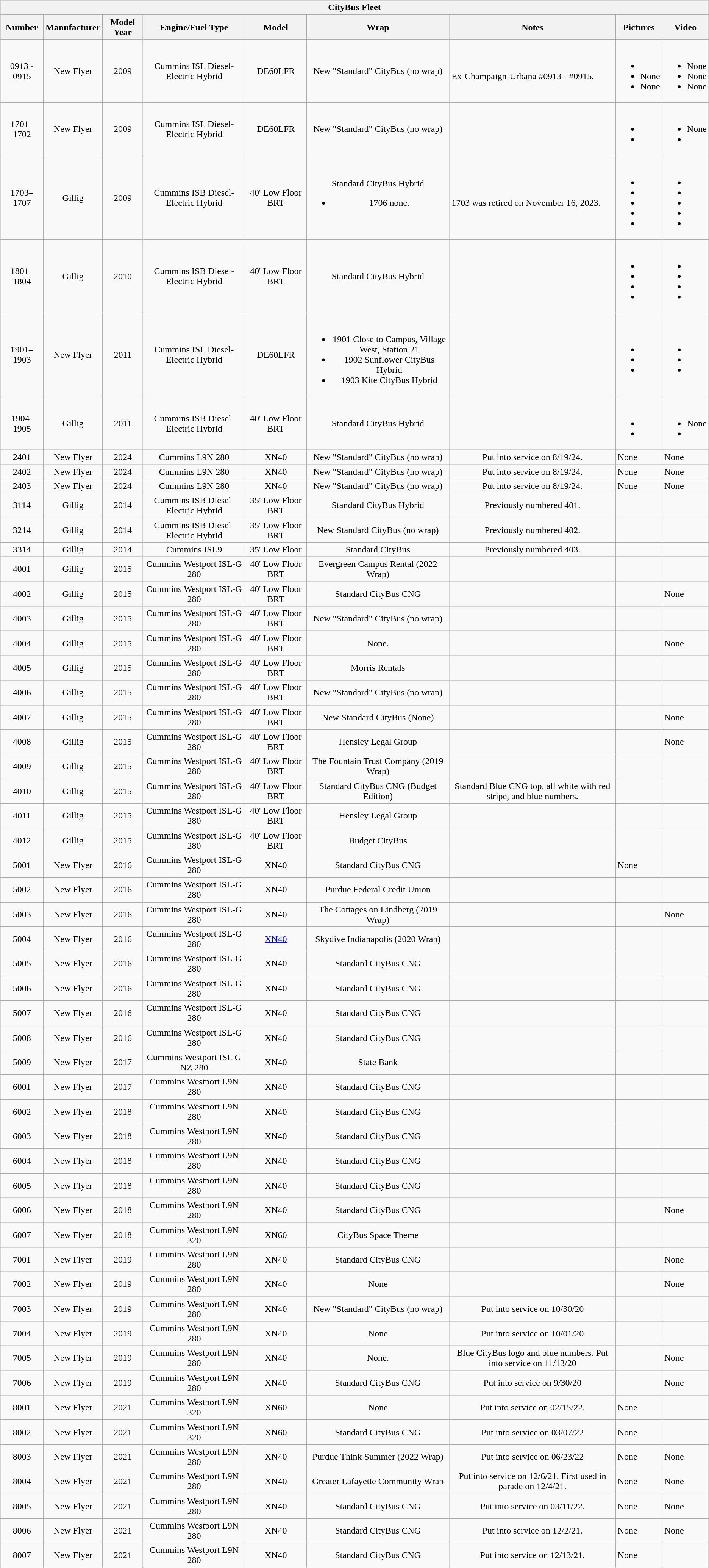<table class="wikitable collapsible">
<tr>
<th colspan=9>CityBus Fleet</th>
</tr>
<tr>
<th>Number</th>
<th>Manufacturer</th>
<th>Model Year</th>
<th>Engine/Fuel Type</th>
<th>Model</th>
<th>Wrap</th>
<th>Notes</th>
<th>Pictures</th>
<th>Video</th>
</tr>
<tr>
<td style="text-align:center">0913 - 0915</td>
<td style="text-align:center">New Flyer</td>
<td style="text-align:center">2009</td>
<td style="text-align:center">Cummins ISL Diesel-Electric Hybrid</td>
<td style="text-align:center">DE60LFR</td>
<td style="text-align:center">New "Standard" CityBus (no wrap)</td>
<td><br>Ex-Champaign-Urbana #0913 - #0915.</td>
<td><br><ul><li></li><li>None</li><li>None</li></ul></td>
<td><br><ul><li>None</li><li>None</li><li>None</li></ul></td>
</tr>
<tr>
<td style="text-align:center">1701–1702</td>
<td style="text-align:center">New Flyer</td>
<td style="text-align:center">2009</td>
<td style="text-align:center">Cummins ISL Diesel-Electric Hybrid</td>
<td style="text-align:center">DE60LFR</td>
<td style="text-align:center">New "Standard" CityBus (no wrap)</td>
<td></td>
<td><br><ul><li></li><li></li></ul></td>
<td><br><ul><li>None</li><li></li></ul></td>
</tr>
<tr>
<td style="text-align:center">1703–1707</td>
<td style="text-align:center">Gillig</td>
<td style="text-align:center">2009</td>
<td style="text-align:center">Cummins ISB Diesel-Electric Hybrid</td>
<td style="text-align:center">40' Low Floor BRT</td>
<td style="text-align:center">Standard CityBus Hybrid<br><ul><li>1706 none.</li></ul></td>
<td><br>1703 was retired on November 16, 2023.</td>
<td><br><ul><li></li><li></li><li></li><li></li><li></li></ul></td>
<td><br><ul><li></li><li></li><li></li><li></li><li></li></ul></td>
</tr>
<tr>
<td style="text-align:center">1801–1804</td>
<td style="text-align:center">Gillig</td>
<td style="text-align:center">2010</td>
<td style="text-align:center">Cummins ISB Diesel-Electric Hybrid</td>
<td style="text-align:center">40' Low Floor BRT</td>
<td style="text-align:center">Standard CityBus Hybrid</td>
<td></td>
<td><br><ul><li></li><li></li><li></li><li></li></ul></td>
<td><br><ul><li></li><li></li><li></li><li></li></ul></td>
</tr>
<tr>
<td style="text-align:center">1901–1903</td>
<td style="text-align:center">New Flyer</td>
<td style="text-align:center">2011</td>
<td style="text-align:center">Cummins ISL Diesel-Electric Hybrid</td>
<td style="text-align:center">DE60LFR</td>
<td style="text-align:center"><br><ul><li>1901 Close to Campus, Village West, Station 21</li><li>1902 Sunflower CityBus Hybrid</li><li>1903 Kite CityBus Hybrid</li></ul></td>
<td></td>
<td><br><ul><li></li><li></li><li></li></ul></td>
<td><br><ul><li></li><li></li><li></li></ul></td>
</tr>
<tr>
<td style="text-align:center">1904-1905</td>
<td style="text-align:center">Gillig</td>
<td style="text-align:center">2011</td>
<td style="text-align:center">Cummins ISB Diesel-Electric Hybrid</td>
<td style="text-align:center">40' Low Floor BRT</td>
<td style="text-align:center">Standard CityBus Hybrid</td>
<td></td>
<td><br><ul><li></li><li></li></ul></td>
<td><br><ul><li>None</li><li></li></ul></td>
</tr>
<tr>
<td style="text-align:center">2401</td>
<td style="text-align:center">New Flyer</td>
<td style="text-align:center">2024</td>
<td style="text-align:center">Cummins L9N 280</td>
<td style="text-align:center">XN40</td>
<td style="text-align:center">New "Standard" CityBus (no wrap)</td>
<td style="text-align:Center">Put into service on 8/19/24.</td>
<td>None</td>
<td>None</td>
</tr>
<tr>
<td style="text-align:center">2402</td>
<td style="text-align:center">New Flyer</td>
<td style="text-align:center">2024</td>
<td style="text-align:center">Cummins L9N 280</td>
<td style="text-align:center">XN40</td>
<td style="text-align:center">New "Standard" CityBus (no wrap)</td>
<td style="text-align:Center">Put into service on 8/19/24.</td>
<td>None</td>
<td>None</td>
</tr>
<tr>
<td style="text-align:center">2403</td>
<td style="text-align:center">New Flyer</td>
<td style="text-align:center">2024</td>
<td style="text-align:center">Cummins L9N 280</td>
<td style="text-align:center">XN40</td>
<td style="text-align:center">New "Standard" CityBus (no wrap)</td>
<td style="text-align:Center">Put into service on 8/19/24.</td>
<td>None</td>
<td>None</td>
</tr>
<tr>
<td style="text-align:center">3114</td>
<td style="text-align:center">Gillig</td>
<td style="text-align:center">2014</td>
<td style="text-align:center">Cummins ISB Diesel-Electric Hybrid</td>
<td style="text-align:center">35' Low Floor BRT</td>
<td style="text-align:center">Standard CityBus Hybrid</td>
<td style="text-align:Center">Previously numbered 401.</td>
<td></td>
<td></td>
</tr>
<tr>
<td style="text-align:center">3214</td>
<td style="text-align:center">Gillig</td>
<td style="text-align:center">2014</td>
<td style="text-align:center">Cummins ISB Diesel-Electric Hybrid</td>
<td style="text-align:center">35' Low Floor BRT</td>
<td style="text-align:center">New Standard CityBus (no wrap)</td>
<td style="text-align:Center">Previously numbered 402.</td>
<td></td>
<td></td>
</tr>
<tr>
<td style="text-align:center">3314</td>
<td style="text-align:center">Gillig</td>
<td style="text-align:center">2014</td>
<td style="text-align:center">Cummins ISL9</td>
<td style="text-align:center">35' Low Floor</td>
<td style="text-align:center">Standard CityBus</td>
<td style="text-align:Center">Previously numbered 403.</td>
<td></td>
<td></td>
</tr>
<tr>
<td style="text-align:center">4001</td>
<td style="text-align:center">Gillig</td>
<td style="text-align:center">2015 </td>
<td style="text-align:center">Cummins Westport ISL-G 280</td>
<td style="text-align:center">40' Low Floor BRT</td>
<td style="text-align:center">Evergreen Campus Rental (2022 Wrap)</td>
<td></td>
<td></td>
<td></td>
</tr>
<tr>
<td style="text-align:center">4002</td>
<td style="text-align:center">Gillig</td>
<td style="text-align:center">2015 </td>
<td style="text-align:center">Cummins Westport ISL-G 280</td>
<td style="text-align:center">40' Low Floor BRT</td>
<td style="text-align:center">Standard CityBus CNG</td>
<td></td>
<td></td>
<td>None</td>
</tr>
<tr>
<td style="text-align:center">4003</td>
<td style="text-align:center">Gillig</td>
<td style="text-align:center">2015 </td>
<td style="text-align:center">Cummins Westport ISL-G 280</td>
<td style="text-align:center">40' Low Floor BRT</td>
<td style="text-align:center">New "Standard" CityBus (no wrap)</td>
<td></td>
<td></td>
<td></td>
</tr>
<tr>
<td style="text-align:center">4004</td>
<td style="text-align:center">Gillig</td>
<td style="text-align:center">2015 </td>
<td style="text-align:center">Cummins Westport ISL-G 280</td>
<td style="text-align:center">40' Low Floor BRT</td>
<td style="text-align:center">None.</td>
<td></td>
<td></td>
<td>None</td>
</tr>
<tr>
<td style="text-align:center">4005</td>
<td style="text-align:center">Gillig</td>
<td style="text-align:center">2015 </td>
<td style="text-align:center">Cummins Westport ISL-G 280</td>
<td style="text-align:center">40' Low Floor BRT</td>
<td style="text-align:center">Morris Rentals</td>
<td></td>
<td></td>
<td></td>
</tr>
<tr>
<td style="text-align:center">4006</td>
<td style="text-align:center">Gillig</td>
<td style="text-align:center">2015 </td>
<td style="text-align:center">Cummins Westport ISL-G 280</td>
<td style="text-align:center">40' Low Floor BRT</td>
<td style="text-align:center">New "Standard" CityBus (no wrap)</td>
<td></td>
<td></td>
<td></td>
</tr>
<tr>
<td style="text-align:center">4007</td>
<td style="text-align:center">Gillig</td>
<td style="text-align:center">2015 </td>
<td style="text-align:center">Cummins Westport ISL-G 280</td>
<td style="text-align:center">40' Low Floor BRT</td>
<td style="text-align:center">New Standard CityBus (None)</td>
<td></td>
<td></td>
<td>None</td>
</tr>
<tr>
<td style="text-align:center">4008</td>
<td style="text-align:center">Gillig</td>
<td style="text-align:center">2015 </td>
<td style="text-align:center">Cummins Westport ISL-G 280</td>
<td style="text-align:center">40' Low Floor BRT</td>
<td style="text-align:center">Hensley Legal Group</td>
<td></td>
<td></td>
<td>None</td>
</tr>
<tr>
<td style="text-align:center">4009</td>
<td style="text-align:center">Gillig</td>
<td style="text-align:center">2015 </td>
<td style="text-align:center">Cummins Westport ISL-G 280</td>
<td style="text-align:center">40' Low Floor BRT</td>
<td style="text-align:center">The Fountain Trust Company (2019 Wrap)</td>
<td></td>
<td></td>
<td></td>
</tr>
<tr>
<td style="text-align:center">4010</td>
<td style="text-align:center">Gillig</td>
<td style="text-align:center">2015 </td>
<td style="text-align:center">Cummins Westport ISL-G 280</td>
<td style="text-align:center">40' Low Floor BRT</td>
<td style="text-align:center">Standard CityBus CNG (Budget Edition)</td>
<td style="text-align:center">Standard Blue CNG top, all white with red stripe, and blue numbers.</td>
<td></td>
<td></td>
</tr>
<tr>
<td style="text-align:center">4011</td>
<td style="text-align:center">Gillig</td>
<td style="text-align:center">2015 </td>
<td style="text-align:center">Cummins Westport ISL-G 280</td>
<td style="text-align:center">40' Low Floor BRT</td>
<td style="text-align:center">Hensley Legal Group</td>
<td></td>
<td></td>
<td></td>
</tr>
<tr>
<td style="text-align:center">4012</td>
<td style="text-align:center">Gillig</td>
<td style="text-align:center">2015 </td>
<td style="text-align:center">Cummins Westport ISL-G 280</td>
<td style="text-align:center">40' Low Floor BRT</td>
<td style="text-align:center">Budget CityBus</td>
<td style="text-align:center"></td>
<td></td>
<td></td>
</tr>
<tr>
<td style="text-align:center">5001</td>
<td style="text-align:center">New Flyer</td>
<td style="text-align:center">2016</td>
<td style="text-align:center">Cummins Westport ISL-G 280</td>
<td style="text-align:center">XN40</td>
<td style="text-align:center">Standard CityBus CNG</td>
<td></td>
<td>None</td>
<td></td>
</tr>
<tr>
<td style="text-align:center">5002</td>
<td style="text-align:center">New Flyer</td>
<td style="text-align:center">2016</td>
<td style="text-align:center">Cummins Westport ISL-G 280</td>
<td style="text-align:center">XN40</td>
<td style="text-align:center">Purdue Federal Credit Union</td>
<td style="text-align:center"></td>
<td></td>
<td></td>
</tr>
<tr>
<td style="text-align:center">5003</td>
<td style="text-align:center">New Flyer</td>
<td style="text-align:center">2016</td>
<td style="text-align:center">Cummins Westport ISL-G 280</td>
<td style="text-align:center">XN40</td>
<td style="text-align:center">The Cottages on Lindberg (2019 Wrap)</td>
<td></td>
<td></td>
<td>None</td>
</tr>
<tr>
<td style="text-align:center">5004</td>
<td style="text-align:center">New Flyer</td>
<td style="text-align:center">2016 </td>
<td style="text-align:center">Cummins Westport ISL-G 280</td>
<td style="text-align:center"><a href='#'>XN40</a></td>
<td style="text-align:center">Skydive Indianapolis (2020 Wrap)</td>
<td></td>
<td></td>
<td></td>
</tr>
<tr>
<td style="text-align:center">5005</td>
<td style="text-align:center">New Flyer</td>
<td style="text-align:center">2016 </td>
<td style="text-align:center">Cummins Westport ISL-G 280</td>
<td style="text-align:center">XN40</td>
<td style="text-align:center">Standard CityBus CNG</td>
<td></td>
<td></td>
<td></td>
</tr>
<tr>
<td style="text-align:center">5006</td>
<td style="text-align:center">New Flyer</td>
<td style="text-align:center">2016 </td>
<td style="text-align:center">Cummins Westport ISL-G 280</td>
<td style="text-align:center">XN40</td>
<td style="text-align:center">Standard CityBus CNG</td>
<td></td>
<td></td>
<td></td>
</tr>
<tr>
<td style="text-align:center">5007</td>
<td style="text-align:center">New Flyer</td>
<td style="text-align:center">2016 </td>
<td style="text-align:center">Cummins Westport ISL-G 280</td>
<td style="text-align:center">XN40</td>
<td style="text-align:center">Standard CityBus CNG</td>
<td></td>
<td></td>
<td></td>
</tr>
<tr>
<td style="text-align:center">5008</td>
<td style="text-align:center">New Flyer</td>
<td style="text-align:center">2016 </td>
<td style="text-align:center">Cummins Westport ISL-G 280</td>
<td style="text-align:center">XN40</td>
<td style="text-align:center">Standard CityBus CNG</td>
<td></td>
<td></td>
<td></td>
</tr>
<tr>
<td style="text-align:center">5009</td>
<td style="text-align:center">New Flyer</td>
<td style="text-align:center">2017 </td>
<td style="text-align:center">Cummins Westport ISL G NZ 280</td>
<td style="text-align:center">XN40</td>
<td style="text-align:center">State Bank</td>
<td></td>
<td></td>
<td></td>
</tr>
<tr>
<td style="text-align:center">6001</td>
<td style="text-align:center">New Flyer</td>
<td style="text-align:center">2017</td>
<td style="text-align:center">Cummins Westport L9N 280</td>
<td style="text-align:center">XN40</td>
<td style="text-align:center">Standard CityBus CNG</td>
<td></td>
<td></td>
<td></td>
</tr>
<tr>
<td style="text-align:center">6002</td>
<td style="text-align:center">New Flyer</td>
<td style="text-align:center">2018</td>
<td style="text-align:center">Cummins Westport L9N 280</td>
<td style="text-align:center">XN40</td>
<td style="text-align:center">Standard CityBus CNG</td>
<td></td>
<td></td>
<td></td>
</tr>
<tr>
<td style="text-align:center">6003</td>
<td style="text-align:center">New Flyer</td>
<td style="text-align:center">2018</td>
<td style="text-align:center">Cummins Westport L9N 280</td>
<td style="text-align:center">XN40</td>
<td style="text-align:center">Standard CityBus CNG</td>
<td></td>
<td></td>
<td></td>
</tr>
<tr>
<td style="text-align:center">6004</td>
<td style="text-align:center">New Flyer</td>
<td style="text-align:center">2018</td>
<td style="text-align:center">Cummins Westport L9N 280</td>
<td style="text-align:center">XN40</td>
<td style="text-align:center">Standard CityBus CNG</td>
<td></td>
<td></td>
<td></td>
</tr>
<tr>
<td style="text-align:center">6005</td>
<td style="text-align:center">New Flyer</td>
<td style="text-align:center">2018</td>
<td style="text-align:center">Cummins Westport L9N 280</td>
<td style="text-align:center">XN40</td>
<td style="text-align:center">Standard CityBus CNG</td>
<td style="text-align:center"></td>
<td></td>
<td></td>
</tr>
<tr>
<td style="text-align:center">6006</td>
<td style="text-align:center">New Flyer</td>
<td style="text-align:center">2018</td>
<td style="text-align:center">Cummins Westport L9N 280</td>
<td style="text-align:center">XN40</td>
<td style="text-align:center">Standard CityBus CNG</td>
<td></td>
<td></td>
<td>None</td>
</tr>
<tr>
<td style="text-align:center">6007</td>
<td style="text-align:center">New Flyer</td>
<td style="text-align:center">2018</td>
<td style="text-align:center">Cummins Westport L9N 320</td>
<td style="text-align:center">XN60</td>
<td style="text-align:center">CityBus Space Theme</td>
<td></td>
<td></td>
<td></td>
</tr>
<tr>
<td style="text-align:center">7001</td>
<td style="text-align:center">New Flyer</td>
<td style="text-align:center">2019</td>
<td style="text-align:center">Cummins Westport L9N 280</td>
<td style="text-align:center">XN40</td>
<td style="text-align:center">Standard CityBus CNG</td>
<td style="text-align:center"></td>
<td></td>
<td>None</td>
</tr>
<tr>
<td style="text-align:center">7002</td>
<td style="text-align:center">New Flyer</td>
<td style="text-align:center">2019</td>
<td style="text-align:center">Cummins Westport L9N 280</td>
<td style="text-align:center">XN40</td>
<td style="text-align:center">None</td>
<td style="text-align:center"></td>
<td></td>
<td>None</td>
</tr>
<tr>
<td style="text-align:center">7003</td>
<td style="text-align:center">New Flyer</td>
<td style="text-align:center">2019</td>
<td style="text-align:center">Cummins Westport L9N 280</td>
<td style="text-align:center">XN40</td>
<td style="text-align:center">New "Standard" CityBus (no wrap)</td>
<td style="text-align:center">Put into service on 10/30/20</td>
<td></td>
<td></td>
</tr>
<tr>
<td style="text-align:center">7004</td>
<td style="text-align:center">New Flyer</td>
<td style="text-align:center">2019</td>
<td style="text-align:center">Cummins Westport L9N 280</td>
<td style="text-align:center">XN40</td>
<td style="text-align:center">None</td>
<td style="text-align:center">Put into service on 10/01/20</td>
<td></td>
<td></td>
</tr>
<tr>
<td style="text-align:center">7005</td>
<td style="text-align:center">New Flyer</td>
<td style="text-align:center">2019</td>
<td style="text-align:center">Cummins Westport L9N 280</td>
<td style="text-align:center">XN40</td>
<td style="text-align:center">None.</td>
<td style="text-align:center">Blue CityBus logo and blue numbers. Put into service on 11/13/20</td>
<td></td>
<td>None</td>
</tr>
<tr>
<td style="text-align:center">7006</td>
<td style="text-align:center">New Flyer</td>
<td style="text-align:center">2019</td>
<td style="text-align:center">Cummins Westport L9N 280</td>
<td style="text-align:center">XN40</td>
<td style="text-align:center">Standard CityBus CNG</td>
<td style="text-align:center">Put into service on 9/30/20</td>
<td></td>
<td>None</td>
</tr>
<tr>
<td style="text-align:center">8001</td>
<td style="text-align:center">New Flyer</td>
<td style="text-align:center">2021</td>
<td style="text-align:center">Cummins Westport L9N 320</td>
<td style="text-align:center">XN60</td>
<td style="text-align:center">None</td>
<td style="text-align:center">Put into service on 02/15/22.</td>
<td>None</td>
<td></td>
</tr>
<tr>
<td style="text-align:center">8002</td>
<td style="text-align:center">New Flyer</td>
<td style="text-align:center">2021</td>
<td style="text-align:center">Cummins Westport L9N 320</td>
<td style="text-align:center">XN60</td>
<td style="text-align:center">Standard CityBus CNG</td>
<td style="text-align:center">Put into service on 03/07/22</td>
<td>None</td>
<td></td>
</tr>
<tr>
<td style="text-align:center">8003</td>
<td style="text-align:center">New Flyer</td>
<td style="text-align:center">2021</td>
<td style="text-align:center">Cummins Westport L9N 280</td>
<td style="text-align:center">XN40</td>
<td style="text-align:center">Purdue Think Summer (2022 Wrap)</td>
<td style="text-align:center">Put into service on 06/23/22</td>
<td>None</td>
<td>None</td>
</tr>
<tr>
<td style="text-align:center">8004</td>
<td style="text-align:center">New Flyer</td>
<td style="text-align:center">2021</td>
<td style="text-align:center">Cummins Westport L9N 280</td>
<td style="text-align:center">XN40</td>
<td style="text-align:center">Greater Lafayette Community Wrap</td>
<td style="text-align:center">Put into service on 12/6/21. First used in parade on 12/4/21.</td>
<td>None</td>
<td>None</td>
</tr>
<tr>
<td style="text-align:center">8005</td>
<td style="text-align:center">New Flyer</td>
<td style="text-align:center">2021</td>
<td style="text-align:center">Cummins Westport L9N 280</td>
<td style="text-align:center">XN40</td>
<td style="text-align:center">Standard CityBus CNG</td>
<td style="text-align:center">Put into service on 03/11/22.</td>
<td>None</td>
<td>None</td>
</tr>
<tr>
<td style="text-align:center">8006</td>
<td style="text-align:center">New Flyer</td>
<td style="text-align:center">2021</td>
<td style="text-align:center">Cummins Westport L9N 280</td>
<td style="text-align:center">XN40</td>
<td style="text-align:center">Standard CityBus CNG</td>
<td style="text-align:center">Put into service on 12/2/21.</td>
<td>None</td>
<td>None</td>
</tr>
<tr>
<td style="text-align:center">8007</td>
<td style="text-align:center">New Flyer</td>
<td style="text-align:center">2021</td>
<td style="text-align:center">Cummins Westport L9N 280</td>
<td style="text-align:center">XN40</td>
<td style="text-align:center">Standard CityBus CNG</td>
<td style="text-align:center">Put into service on 12/13/21.</td>
<td>None</td>
<td></td>
</tr>
</table>
